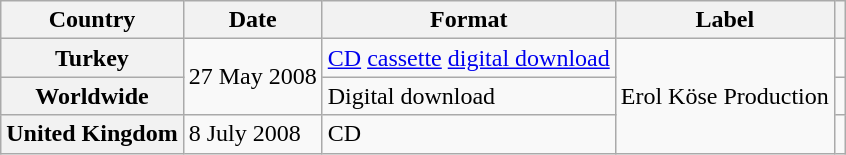<table class="wikitable plainrowheaders">
<tr>
<th scope="col">Country</th>
<th scope="col">Date</th>
<th scope="col">Format</th>
<th scope="col">Label</th>
<th scope="col"></th>
</tr>
<tr>
<th scope="row">Turkey</th>
<td rowspan="2">27 May 2008</td>
<td><a href='#'>CD</a> <a href='#'>cassette</a> <a href='#'>digital download</a></td>
<td rowspan="3">Erol Köse Production</td>
<td align="center"></td>
</tr>
<tr>
<th scope="row">Worldwide</th>
<td>Digital download</td>
<td align="center"></td>
</tr>
<tr>
<th scope="row">United Kingdom</th>
<td>8 July 2008</td>
<td>CD</td>
<td align="center"></td>
</tr>
</table>
